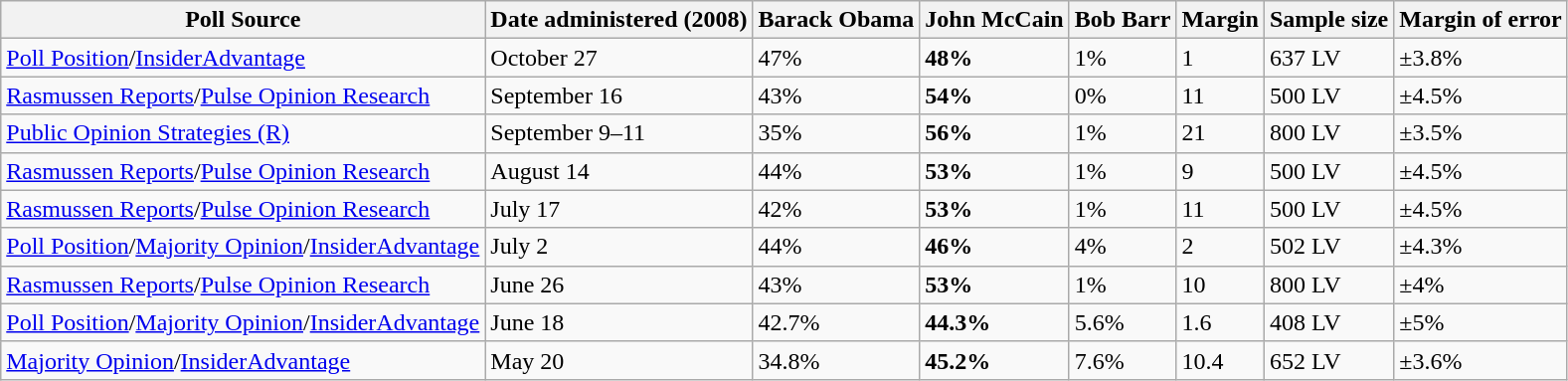<table class="wikitable collapsible">
<tr>
<th>Poll Source</th>
<th>Date administered (2008)</th>
<th>Barack Obama</th>
<th>John McCain</th>
<th>Bob Barr</th>
<th>Margin</th>
<th>Sample size</th>
<th>Margin of error</th>
</tr>
<tr>
<td><a href='#'>Poll Position</a>/<a href='#'>InsiderAdvantage</a></td>
<td>October 27</td>
<td>47%</td>
<td><strong>48%</strong></td>
<td>1%</td>
<td>1</td>
<td>637 LV</td>
<td>±3.8%</td>
</tr>
<tr>
<td><a href='#'>Rasmussen Reports</a>/<a href='#'>Pulse Opinion Research</a></td>
<td>September 16</td>
<td>43%</td>
<td><strong>54%</strong></td>
<td>0%</td>
<td>11</td>
<td>500 LV</td>
<td>±4.5%</td>
</tr>
<tr>
<td><a href='#'>Public Opinion Strategies (R)</a></td>
<td>September 9–11</td>
<td>35%</td>
<td><strong>56%</strong></td>
<td>1%</td>
<td>21</td>
<td>800 LV</td>
<td>±3.5%</td>
</tr>
<tr>
<td><a href='#'>Rasmussen Reports</a>/<a href='#'>Pulse Opinion Research</a></td>
<td>August 14</td>
<td>44%</td>
<td><strong>53%</strong></td>
<td>1%</td>
<td>9</td>
<td>500 LV</td>
<td>±4.5%</td>
</tr>
<tr>
<td><a href='#'>Rasmussen Reports</a>/<a href='#'>Pulse Opinion Research</a></td>
<td>July 17</td>
<td>42%</td>
<td><strong>53%</strong></td>
<td>1%</td>
<td>11</td>
<td>500 LV</td>
<td>±4.5%</td>
</tr>
<tr>
<td><a href='#'>Poll Position</a>/<a href='#'>Majority Opinion</a>/<a href='#'>InsiderAdvantage</a></td>
<td>July 2</td>
<td>44%</td>
<td><strong>46%</strong></td>
<td>4%</td>
<td>2</td>
<td>502 LV</td>
<td>±4.3%</td>
</tr>
<tr>
<td><a href='#'>Rasmussen Reports</a>/<a href='#'>Pulse Opinion Research</a></td>
<td>June 26</td>
<td>43%</td>
<td><strong>53%</strong></td>
<td>1%</td>
<td>10</td>
<td>800 LV</td>
<td>±4%</td>
</tr>
<tr>
<td><a href='#'>Poll Position</a>/<a href='#'>Majority Opinion</a>/<a href='#'>InsiderAdvantage</a></td>
<td>June 18</td>
<td>42.7%</td>
<td><strong>44.3%</strong></td>
<td>5.6%</td>
<td>1.6</td>
<td>408 LV</td>
<td>±5%</td>
</tr>
<tr>
<td><a href='#'>Majority Opinion</a>/<a href='#'>InsiderAdvantage</a></td>
<td>May 20</td>
<td>34.8%</td>
<td><strong>45.2%</strong></td>
<td>7.6%</td>
<td>10.4</td>
<td>652 LV</td>
<td>±3.6%</td>
</tr>
</table>
